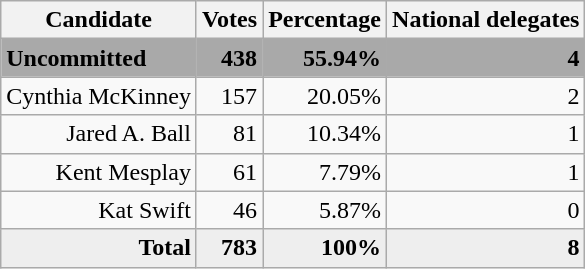<table class="wikitable" style=" text-align:right;">
<tr>
<th>Candidate</th>
<th>Votes</th>
<th>Percentage</th>
<th>National delegates</th>
</tr>
<tr style="background:#a9a9a9;">
<td style="text-align:left;"><strong>Uncommitted</strong></td>
<td><strong>438</strong></td>
<td><strong>55.94%</strong></td>
<td><strong>4</strong></td>
</tr>
<tr>
<td>Cynthia McKinney</td>
<td>157</td>
<td>20.05%</td>
<td>2</td>
</tr>
<tr>
<td>Jared A. Ball</td>
<td>81</td>
<td>10.34%</td>
<td>1</td>
</tr>
<tr>
<td>Kent Mesplay</td>
<td>61</td>
<td>7.79%</td>
<td>1</td>
</tr>
<tr>
<td>Kat Swift</td>
<td>46</td>
<td>5.87%</td>
<td>0</td>
</tr>
<tr style="background:#eee;">
<td style="margin-right:0.50px"><strong>Total</strong></td>
<td style="margin-right:0.50px"><strong>783</strong></td>
<td style="margin-right:0.50px"><strong>100%</strong></td>
<td style="margin-right:0.50px"><strong>8</strong></td>
</tr>
</table>
